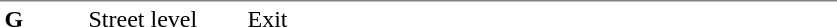<table table border=0 cellspacing=0 cellpadding=3>
<tr>
<td style="border-top:solid 1px gray;" width=50 valign=top><strong>G</strong></td>
<td style="border-top:solid 1px gray;" width=100 valign=top>Street level</td>
<td style="border-top:solid 1px gray;" width=390 valign=top>Exit</td>
</tr>
</table>
